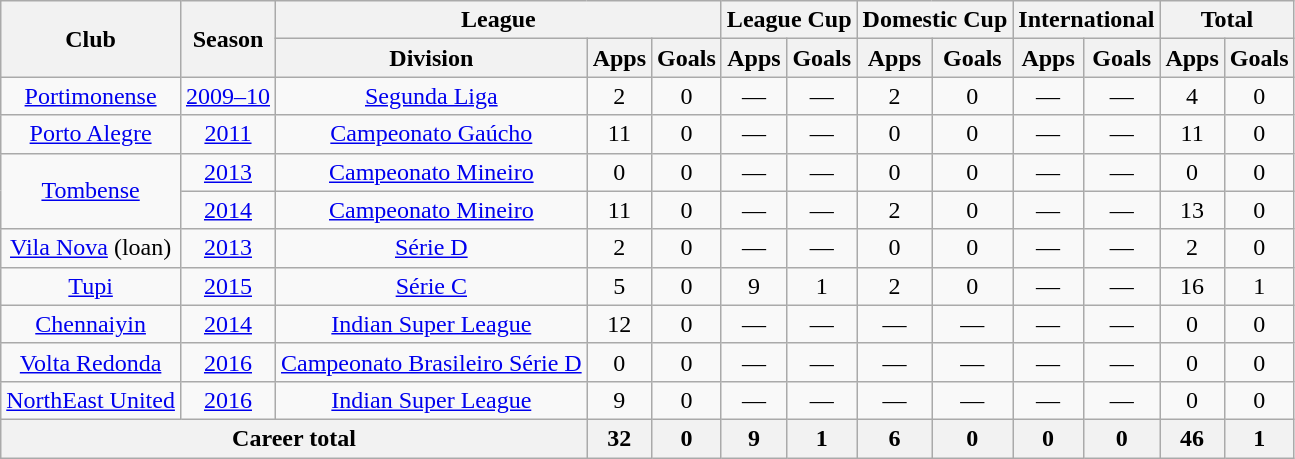<table class="wikitable" style="text-align: center;">
<tr>
<th rowspan="2">Club</th>
<th rowspan="2">Season</th>
<th colspan="3">League</th>
<th colspan="2">League Cup</th>
<th colspan="2">Domestic Cup</th>
<th colspan="2">International</th>
<th colspan="2">Total</th>
</tr>
<tr>
<th>Division</th>
<th>Apps</th>
<th>Goals</th>
<th>Apps</th>
<th>Goals</th>
<th>Apps</th>
<th>Goals</th>
<th>Apps</th>
<th>Goals</th>
<th>Apps</th>
<th>Goals</th>
</tr>
<tr>
<td rowspan="1"><a href='#'>Portimonense</a></td>
<td><a href='#'>2009–10</a></td>
<td><a href='#'>Segunda Liga</a></td>
<td>2</td>
<td>0</td>
<td>—</td>
<td>—</td>
<td>2</td>
<td>0</td>
<td>—</td>
<td>—</td>
<td>4</td>
<td>0</td>
</tr>
<tr>
<td rowspan="1"><a href='#'>Porto Alegre</a></td>
<td><a href='#'>2011</a></td>
<td><a href='#'>Campeonato Gaúcho</a></td>
<td>11</td>
<td>0</td>
<td>—</td>
<td>—</td>
<td>0</td>
<td>0</td>
<td>—</td>
<td>—</td>
<td>11</td>
<td>0</td>
</tr>
<tr>
<td rowspan="2"><a href='#'>Tombense</a></td>
<td><a href='#'>2013</a></td>
<td><a href='#'>Campeonato Mineiro</a></td>
<td>0</td>
<td>0</td>
<td>—</td>
<td>—</td>
<td>0</td>
<td>0</td>
<td>—</td>
<td>—</td>
<td>0</td>
<td>0</td>
</tr>
<tr>
<td><a href='#'>2014</a></td>
<td><a href='#'>Campeonato Mineiro</a></td>
<td>11</td>
<td>0</td>
<td>—</td>
<td>—</td>
<td>2</td>
<td>0</td>
<td>—</td>
<td>—</td>
<td>13</td>
<td>0</td>
</tr>
<tr>
<td rowspan="1"><a href='#'>Vila Nova</a> (loan)</td>
<td><a href='#'>2013</a></td>
<td><a href='#'>Série D</a></td>
<td>2</td>
<td>0</td>
<td>—</td>
<td>—</td>
<td>0</td>
<td>0</td>
<td>—</td>
<td>—</td>
<td>2</td>
<td>0</td>
</tr>
<tr>
<td rowspan="1"><a href='#'>Tupi</a></td>
<td><a href='#'>2015</a></td>
<td><a href='#'>Série C</a></td>
<td>5</td>
<td>0</td>
<td>9</td>
<td>1</td>
<td>2</td>
<td>0</td>
<td>—</td>
<td>—</td>
<td>16</td>
<td>1</td>
</tr>
<tr>
<td rowspan="1"><a href='#'>Chennaiyin</a></td>
<td><a href='#'>2014</a></td>
<td><a href='#'>Indian Super League</a></td>
<td>12</td>
<td>0</td>
<td>—</td>
<td>—</td>
<td>—</td>
<td>—</td>
<td>—</td>
<td>—</td>
<td>0</td>
<td>0</td>
</tr>
<tr>
<td rowspan="1"><a href='#'>Volta Redonda</a></td>
<td><a href='#'>2016</a></td>
<td><a href='#'>Campeonato Brasileiro Série D</a></td>
<td>0</td>
<td>0</td>
<td>—</td>
<td>—</td>
<td>—</td>
<td>—</td>
<td>—</td>
<td>—</td>
<td>0</td>
<td>0</td>
</tr>
<tr>
<td rowspan="1"><a href='#'>NorthEast United</a></td>
<td><a href='#'>2016</a></td>
<td><a href='#'>Indian Super League</a></td>
<td>9</td>
<td>0</td>
<td>—</td>
<td>—</td>
<td>—</td>
<td>—</td>
<td>—</td>
<td>—</td>
<td>0</td>
<td>0</td>
</tr>
<tr>
<th colspan="3">Career total</th>
<th>32</th>
<th>0</th>
<th>9</th>
<th>1</th>
<th>6</th>
<th>0</th>
<th>0</th>
<th>0</th>
<th>46</th>
<th>1</th>
</tr>
</table>
